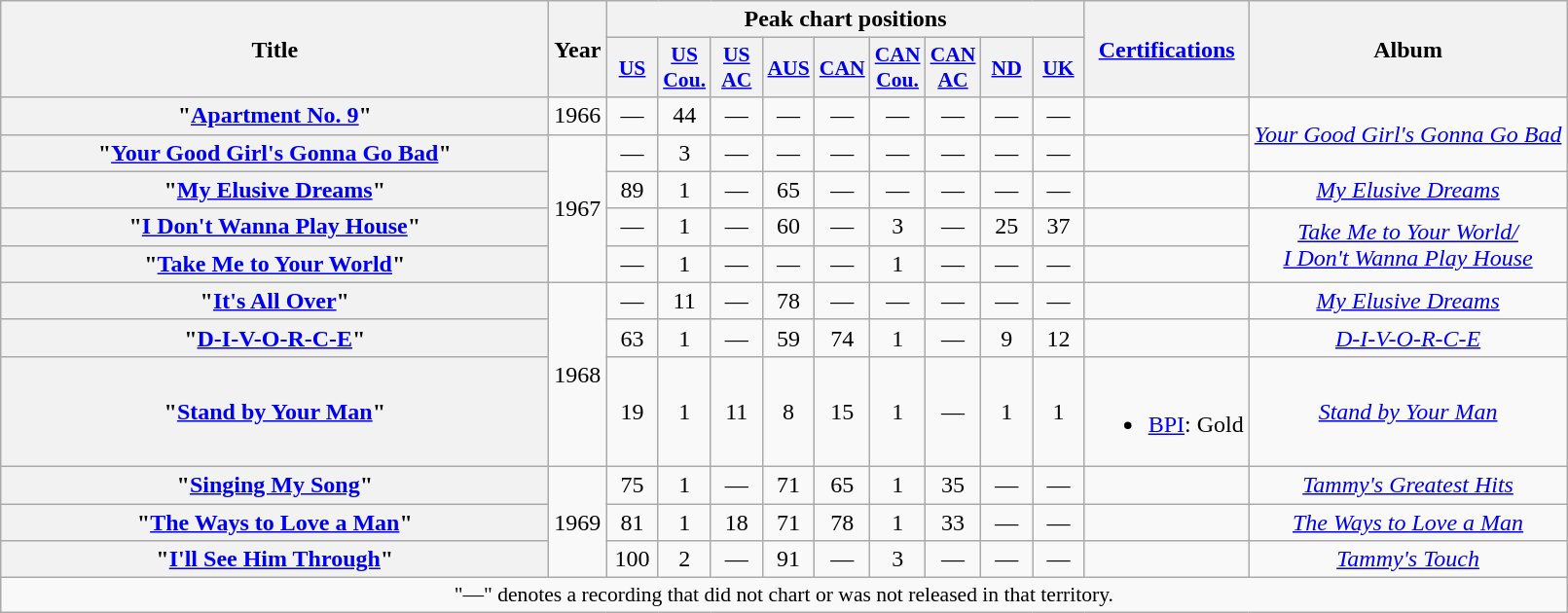<table class="wikitable plainrowheaders" style="text-align:center;">
<tr>
<th scope="col" rowspan="2" style="width:23em;">Title</th>
<th scope="col" rowspan="2">Year</th>
<th scope="col" colspan="9">Peak chart positions</th>
<th scope="col" rowspan="2"><a href='#'>Certifications</a></th>
<th scope="col" rowspan="2">Album</th>
</tr>
<tr>
<th scope="col" style="width:2em;font-size:90%;"><a href='#'>US</a><br></th>
<th scope="col" style="width:2em;font-size:90%;"><a href='#'>US<br>Cou.</a><br></th>
<th scope="col" style="width:2em;font-size:90%;"><a href='#'>US<br>AC</a><br></th>
<th scope="col" style="width:2em;font-size:90%;"><a href='#'>AUS</a><br></th>
<th scope="col" style="width:2em;font-size:90%;"><a href='#'>CAN</a><br></th>
<th scope="col" style="width:2em;font-size:90%;"><a href='#'>CAN<br>Cou.</a><br></th>
<th scope="col" style="width:2em;font-size:90%;"><a href='#'>CAN<br>AC</a><br></th>
<th scope="col" style="width:2em;font-size:90%;"><a href='#'>ND</a><br></th>
<th scope="col" style="width:2em;font-size:90%;"><a href='#'>UK</a><br></th>
</tr>
<tr>
<th scope="row">"<a href='#'>Apartment No. 9</a>"</th>
<td>1966</td>
<td>—</td>
<td>44</td>
<td>—</td>
<td>—</td>
<td>—</td>
<td>—</td>
<td>—</td>
<td>—</td>
<td>—</td>
<td></td>
<td rowspan="2"><em><a href='#'>Your Good Girl's Gonna Go Bad</a></em></td>
</tr>
<tr>
<th scope="row">"<a href='#'>Your Good Girl's Gonna Go Bad</a>"</th>
<td rowspan="4">1967</td>
<td>—</td>
<td>3</td>
<td>—</td>
<td>—</td>
<td>—</td>
<td>—</td>
<td>—</td>
<td>—</td>
<td>—</td>
<td></td>
</tr>
<tr>
<th scope="row">"<a href='#'>My Elusive Dreams</a>"<br></th>
<td>89</td>
<td>1</td>
<td>—</td>
<td>65</td>
<td>—</td>
<td>—</td>
<td>—</td>
<td>—</td>
<td>—</td>
<td></td>
<td><em><a href='#'>My Elusive Dreams</a></em></td>
</tr>
<tr>
<th scope="row">"<a href='#'>I Don't Wanna Play House</a>"</th>
<td>—</td>
<td>1</td>
<td>—</td>
<td>60</td>
<td>—</td>
<td>3</td>
<td>—</td>
<td>25</td>
<td>37</td>
<td></td>
<td rowspan="2"><em><a href='#'>Take Me to Your World/<br>I Don't Wanna Play House</a></em></td>
</tr>
<tr>
<th scope="row">"<a href='#'>Take Me to Your World</a>"</th>
<td>—</td>
<td>1</td>
<td>—</td>
<td>—</td>
<td>—</td>
<td>1</td>
<td>—</td>
<td>—</td>
<td>—</td>
<td></td>
</tr>
<tr>
<th scope="row">"<a href='#'>It's All Over</a>"<br></th>
<td rowspan="3">1968</td>
<td>—</td>
<td>11</td>
<td>—</td>
<td>78</td>
<td>—</td>
<td>—</td>
<td>—</td>
<td>—</td>
<td>—</td>
<td></td>
<td><em><a href='#'>My Elusive Dreams</a></em></td>
</tr>
<tr>
<th scope="row">"<a href='#'>D-I-V-O-R-C-E</a>"</th>
<td>63</td>
<td>1</td>
<td>—</td>
<td>59</td>
<td>74</td>
<td>1</td>
<td>—</td>
<td>9</td>
<td>12</td>
<td></td>
<td><em><a href='#'>D-I-V-O-R-C-E</a></em></td>
</tr>
<tr>
<th scope="row">"<a href='#'>Stand by Your Man</a>"</th>
<td>19</td>
<td>1</td>
<td>11</td>
<td>8</td>
<td>15</td>
<td>1</td>
<td>—</td>
<td>1</td>
<td>1</td>
<td><br><ul><li><a href='#'>BPI</a>: Gold</li></ul></td>
<td><em><a href='#'>Stand by Your Man</a></em></td>
</tr>
<tr>
<th scope="row">"<a href='#'>Singing My Song</a>"</th>
<td rowspan="3">1969</td>
<td>75</td>
<td>1</td>
<td>—</td>
<td>71</td>
<td>65</td>
<td>1</td>
<td>35</td>
<td>—</td>
<td>—</td>
<td></td>
<td><em><a href='#'>Tammy's Greatest Hits</a></em></td>
</tr>
<tr>
<th scope="row">"<a href='#'>The Ways to Love a Man</a>"</th>
<td>81</td>
<td>1</td>
<td>18</td>
<td>71</td>
<td>78</td>
<td>1</td>
<td>33</td>
<td>—</td>
<td>—</td>
<td></td>
<td><em><a href='#'>The Ways to Love a Man</a></em></td>
</tr>
<tr>
<th scope="row">"<a href='#'>I'll See Him Through</a>"</th>
<td>100</td>
<td>2</td>
<td>—</td>
<td>91</td>
<td>—</td>
<td>3</td>
<td>—</td>
<td>—</td>
<td>—</td>
<td></td>
<td><em><a href='#'>Tammy's Touch</a></em></td>
</tr>
<tr>
<td colspan="13" style="font-size:90%">"—" denotes a recording that did not chart or was not released in that territory.</td>
</tr>
</table>
